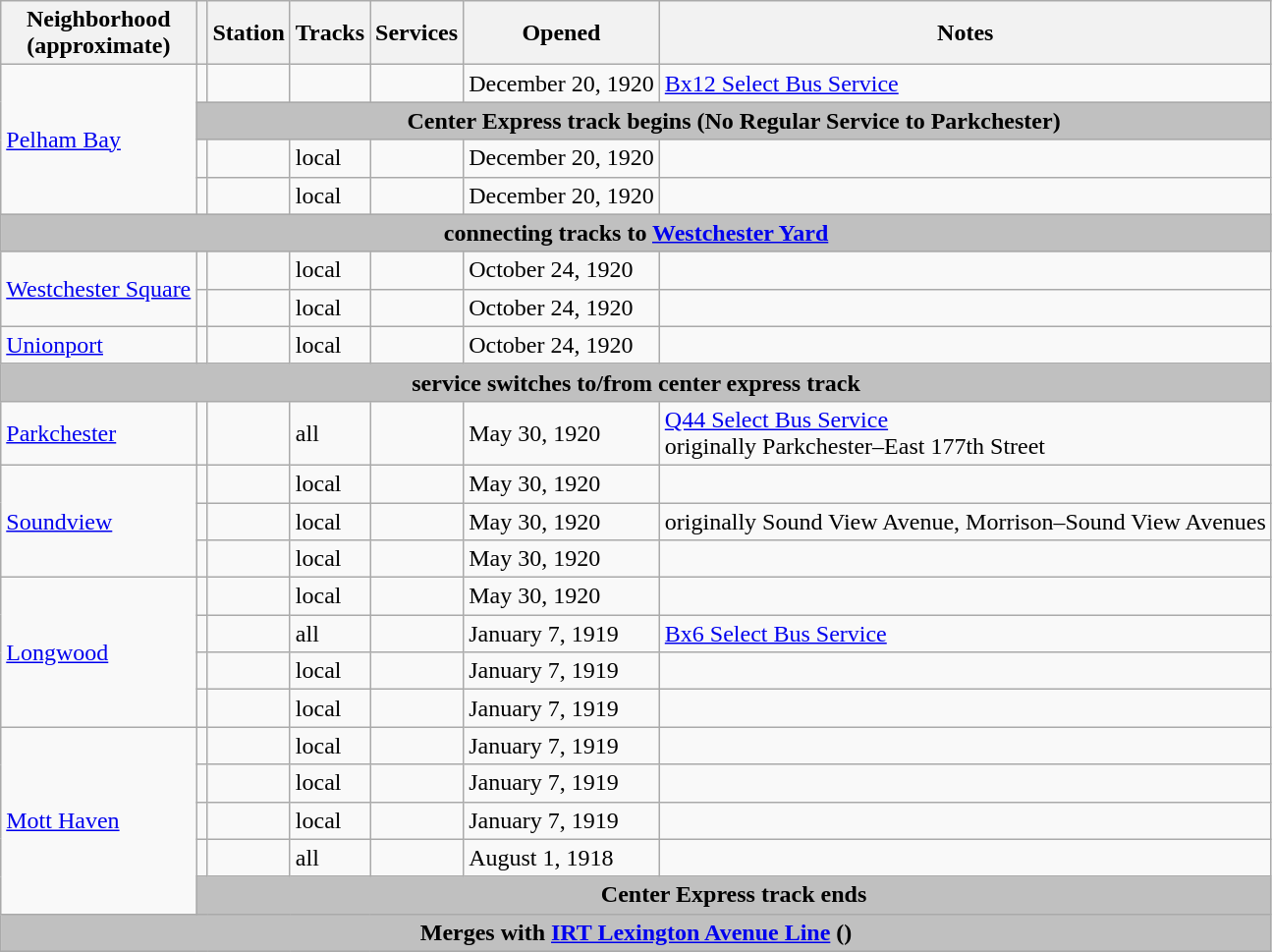<table class="wikitable">
<tr>
<th>Neighborhood<br>(approximate)</th>
<th></th>
<th>Station</th>
<th>Tracks</th>
<th>Services</th>
<th>Opened</th>
<th>Notes</th>
</tr>
<tr>
<td rowspan=4><a href='#'>Pelham Bay</a></td>
<td></td>
<td></td>
<td></td>
<td></td>
<td style="white-space: nowrap;">December 20, 1920</td>
<td><a href='#'>Bx12 Select Bus Service</a></td>
</tr>
<tr>
<th colspan="6" style="background:silver;">Center Express track begins (No Regular Service to Parkchester)</th>
</tr>
<tr>
<td></td>
<td></td>
<td>local</td>
<td></td>
<td>December 20, 1920</td>
<td></td>
</tr>
<tr>
<td></td>
<td></td>
<td>local</td>
<td></td>
<td>December 20, 1920</td>
<td></td>
</tr>
<tr>
<th colspan="7" style="background:silver;">connecting tracks to <a href='#'>Westchester Yard</a></th>
</tr>
<tr>
<td rowspan=2><a href='#'>Westchester Square</a></td>
<td></td>
<td></td>
<td>local</td>
<td></td>
<td>October 24, 1920</td>
<td></td>
</tr>
<tr>
<td></td>
<td></td>
<td>local</td>
<td></td>
<td>October 24, 1920</td>
<td></td>
</tr>
<tr>
<td><a href='#'>Unionport</a></td>
<td></td>
<td></td>
<td>local</td>
<td></td>
<td>October 24, 1920</td>
<td></td>
</tr>
<tr>
<th colspan="7" style="background:silver;"> service switches to/from center express track</th>
</tr>
<tr>
<td><a href='#'>Parkchester</a></td>
<td></td>
<td></td>
<td>all</td>
<td></td>
<td>May 30, 1920</td>
<td><a href='#'>Q44 Select Bus Service</a><br>originally Parkchester–East 177th Street</td>
</tr>
<tr>
<td rowspan=3><a href='#'>Soundview</a></td>
<td></td>
<td></td>
<td>local</td>
<td></td>
<td>May 30, 1920</td>
<td></td>
</tr>
<tr>
<td></td>
<td></td>
<td>local</td>
<td></td>
<td>May 30, 1920</td>
<td>originally Sound View Avenue, Morrison–Sound View Avenues</td>
</tr>
<tr>
<td></td>
<td></td>
<td>local</td>
<td></td>
<td>May 30, 1920</td>
<td></td>
</tr>
<tr>
<td rowspan=4><a href='#'>Longwood</a></td>
<td></td>
<td></td>
<td>local</td>
<td></td>
<td>May 30, 1920</td>
<td></td>
</tr>
<tr>
<td></td>
<td></td>
<td>all</td>
<td></td>
<td>January 7, 1919</td>
<td><a href='#'>Bx6 Select Bus Service</a></td>
</tr>
<tr>
<td></td>
<td></td>
<td>local</td>
<td></td>
<td>January 7, 1919</td>
<td></td>
</tr>
<tr>
<td></td>
<td></td>
<td>local</td>
<td></td>
<td>January 7, 1919</td>
<td></td>
</tr>
<tr>
<td rowspan=5><a href='#'>Mott Haven</a></td>
<td></td>
<td></td>
<td>local</td>
<td></td>
<td>January 7, 1919</td>
<td></td>
</tr>
<tr>
<td></td>
<td></td>
<td>local</td>
<td></td>
<td>January 7, 1919</td>
<td></td>
</tr>
<tr>
<td></td>
<td></td>
<td>local</td>
<td></td>
<td>January 7, 1919</td>
<td></td>
</tr>
<tr>
<td></td>
<td></td>
<td>all</td>
<td></td>
<td>August 1, 1918</td>
<td></td>
</tr>
<tr>
<th colspan="6" style="background:silver;">Center Express track ends</th>
</tr>
<tr>
<th colspan="7" style="background:silver;">Merges with <a href='#'>IRT Lexington Avenue Line</a> ()</th>
</tr>
</table>
